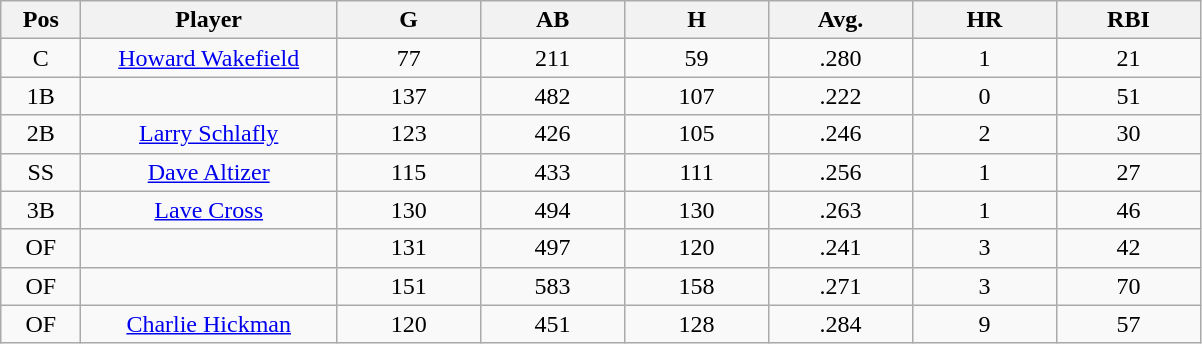<table class="wikitable sortable">
<tr>
<th bgcolor="#DDDDFF" width="5%">Pos</th>
<th bgcolor="#DDDDFF" width="16%">Player</th>
<th bgcolor="#DDDDFF" width="9%">G</th>
<th bgcolor="#DDDDFF" width="9%">AB</th>
<th bgcolor="#DDDDFF" width="9%">H</th>
<th bgcolor="#DDDDFF" width="9%">Avg.</th>
<th bgcolor="#DDDDFF" width="9%">HR</th>
<th bgcolor="#DDDDFF" width="9%">RBI</th>
</tr>
<tr align="center">
<td>C</td>
<td><a href='#'>Howard Wakefield</a></td>
<td>77</td>
<td>211</td>
<td>59</td>
<td>.280</td>
<td>1</td>
<td>21</td>
</tr>
<tr align="center">
<td>1B</td>
<td></td>
<td>137</td>
<td>482</td>
<td>107</td>
<td>.222</td>
<td>0</td>
<td>51</td>
</tr>
<tr align="center">
<td>2B</td>
<td><a href='#'>Larry Schlafly</a></td>
<td>123</td>
<td>426</td>
<td>105</td>
<td>.246</td>
<td>2</td>
<td>30</td>
</tr>
<tr align="center">
<td>SS</td>
<td><a href='#'>Dave Altizer</a></td>
<td>115</td>
<td>433</td>
<td>111</td>
<td>.256</td>
<td>1</td>
<td>27</td>
</tr>
<tr align="center">
<td>3B</td>
<td><a href='#'>Lave Cross</a></td>
<td>130</td>
<td>494</td>
<td>130</td>
<td>.263</td>
<td>1</td>
<td>46</td>
</tr>
<tr align="center">
<td>OF</td>
<td></td>
<td>131</td>
<td>497</td>
<td>120</td>
<td>.241</td>
<td>3</td>
<td>42</td>
</tr>
<tr align="center">
<td>OF</td>
<td></td>
<td>151</td>
<td>583</td>
<td>158</td>
<td>.271</td>
<td>3</td>
<td>70</td>
</tr>
<tr align="center">
<td>OF</td>
<td><a href='#'>Charlie Hickman</a></td>
<td>120</td>
<td>451</td>
<td>128</td>
<td>.284</td>
<td>9</td>
<td>57</td>
</tr>
</table>
